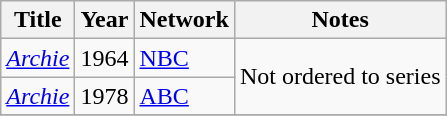<table class="wikitable plainrowheaders" style="text-align: left">
<tr>
<th>Title</th>
<th>Year</th>
<th>Network</th>
<th>Notes</th>
</tr>
<tr>
<td><em><a href='#'>Archie</a></em></td>
<td>1964</td>
<td><a href='#'>NBC</a></td>
<td rowspan="2">Not ordered to series</td>
</tr>
<tr>
<td><em><a href='#'>Archie</a></em></td>
<td>1978</td>
<td><a href='#'>ABC</a></td>
</tr>
<tr>
</tr>
</table>
